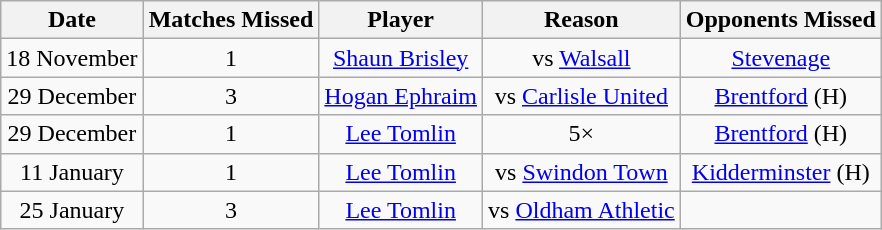<table class="wikitable" style="text-align: center">
<tr>
<th>Date</th>
<th>Matches Missed</th>
<th>Player</th>
<th>Reason</th>
<th>Opponents Missed</th>
</tr>
<tr>
<td>18 November</td>
<td>1</td>
<td><a href='#'>Shaun Brisley</a></td>
<td> vs <a href='#'>Walsall</a></td>
<td><a href='#'>Stevenage</a></td>
</tr>
<tr>
<td>29 December</td>
<td>3</td>
<td><a href='#'>Hogan Ephraim</a></td>
<td> vs <a href='#'>Carlisle United</a></td>
<td><a href='#'>Brentford</a> (H)</td>
</tr>
<tr>
<td>29 December</td>
<td>1</td>
<td><a href='#'>Lee Tomlin</a></td>
<td>5× </td>
<td><a href='#'>Brentford</a> (H)</td>
</tr>
<tr>
<td>11 January</td>
<td>1</td>
<td><a href='#'>Lee Tomlin</a></td>
<td> vs <a href='#'>Swindon Town</a></td>
<td><a href='#'>Kidderminster</a> (H)</td>
</tr>
<tr>
<td>25 January</td>
<td>3</td>
<td><a href='#'>Lee Tomlin</a></td>
<td> vs <a href='#'>Oldham Athletic</a></td>
<td></td>
</tr>
</table>
